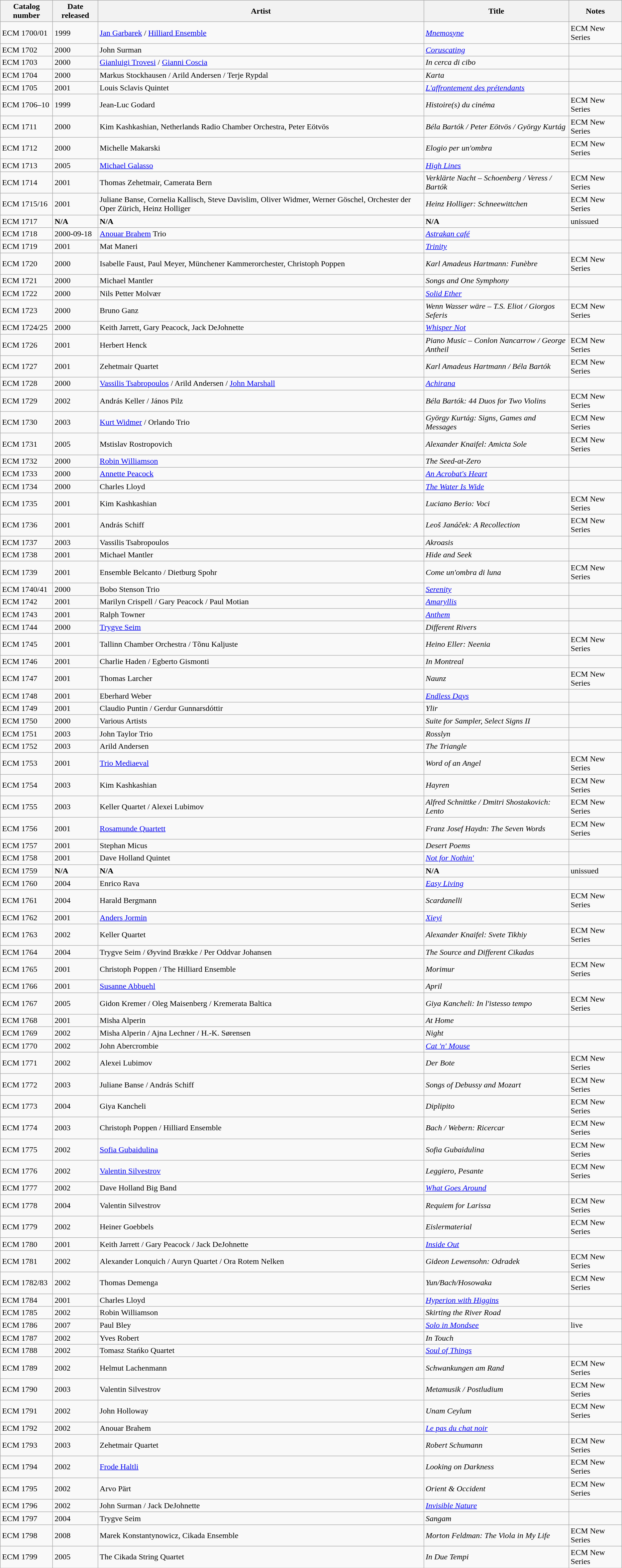<table class="wikitable sortable" align="center" bgcolor="#CCCCCC" |>
<tr>
<th>Catalog number</th>
<th>Date released</th>
<th>Artist</th>
<th>Title</th>
<th>Notes</th>
</tr>
<tr>
<td>ECM 1700/01</td>
<td>1999</td>
<td><a href='#'>Jan Garbarek</a> / <a href='#'>Hilliard Ensemble</a></td>
<td><em><a href='#'>Mnemosyne</a></em></td>
<td>ECM New Series</td>
</tr>
<tr>
<td>ECM 1702</td>
<td>2000</td>
<td>John Surman</td>
<td><em><a href='#'>Coruscating</a></em></td>
<td></td>
</tr>
<tr>
<td>ECM 1703</td>
<td>2000</td>
<td><a href='#'>Gianluigi Trovesi</a> / <a href='#'>Gianni Coscia</a></td>
<td><em>In cerca di cibo</em></td>
<td></td>
</tr>
<tr>
<td>ECM 1704</td>
<td>2000</td>
<td>Markus Stockhausen / Arild Andersen / Terje Rypdal</td>
<td><em>Karta</em></td>
<td></td>
</tr>
<tr>
<td>ECM 1705</td>
<td>2001</td>
<td>Louis Sclavis Quintet</td>
<td><em><a href='#'>L'affrontement des prétendants</a></em></td>
<td></td>
</tr>
<tr>
<td>ECM 1706–10</td>
<td>1999</td>
<td>Jean-Luc Godard</td>
<td><em>Histoire(s) du cinéma</em></td>
<td>ECM New Series</td>
</tr>
<tr>
<td>ECM 1711</td>
<td>2000</td>
<td>Kim Kashkashian, Netherlands Radio Chamber Orchestra, Peter Eötvös</td>
<td><em>Béla Bartók / Peter Eötvös / György Kurtág</em></td>
<td>ECM New Series</td>
</tr>
<tr>
<td>ECM 1712</td>
<td>2000</td>
<td>Michelle Makarski</td>
<td><em>Elogio per un'ombra</em></td>
<td>ECM New Series</td>
</tr>
<tr>
<td>ECM 1713</td>
<td>2005</td>
<td><a href='#'>Michael Galasso</a></td>
<td><em><a href='#'>High Lines</a></em></td>
<td></td>
</tr>
<tr>
<td>ECM 1714</td>
<td>2001</td>
<td>Thomas Zehetmair, Camerata Bern</td>
<td><em>Verklärte Nacht – Schoenberg / Veress / Bartók</em></td>
<td>ECM New Series</td>
</tr>
<tr>
<td>ECM 1715/16</td>
<td>2001</td>
<td>Juliane Banse, Cornelia Kallisch, Steve Davislim, Oliver Widmer, Werner Göschel, Orchester der Oper Zürich, Heinz Holliger</td>
<td><em>Heinz Holliger: Schneewittchen</em></td>
<td>ECM New Series</td>
</tr>
<tr>
<td>ECM 1717</td>
<td><strong>N/A</strong></td>
<td><strong>N/A</strong></td>
<td><strong>N/A</strong></td>
<td>unissued</td>
</tr>
<tr>
<td>ECM 1718</td>
<td>2000-09-18</td>
<td><a href='#'>Anouar Brahem</a> Trio</td>
<td><em><a href='#'>Astrakan café</a></em></td>
<td></td>
</tr>
<tr>
<td>ECM 1719</td>
<td>2001</td>
<td>Mat Maneri</td>
<td><em><a href='#'>Trinity</a></em></td>
<td></td>
</tr>
<tr>
<td>ECM 1720</td>
<td>2000</td>
<td>Isabelle Faust, Paul Meyer, Münchener Kammerorchester, Christoph Poppen</td>
<td><em>Karl Amadeus Hartmann: Funèbre</em></td>
<td>ECM New Series</td>
</tr>
<tr>
<td>ECM 1721</td>
<td>2000</td>
<td>Michael Mantler</td>
<td><em>Songs and One Symphony</em></td>
<td></td>
</tr>
<tr>
<td>ECM 1722</td>
<td>2000</td>
<td>Nils Petter Molvær</td>
<td><em><a href='#'>Solid Ether</a></em></td>
<td></td>
</tr>
<tr>
<td>ECM 1723</td>
<td>2000</td>
<td>Bruno Ganz</td>
<td><em>Wenn Wasser wäre – T.S. Eliot / Giorgos Seferis</em></td>
<td>ECM New Series</td>
</tr>
<tr>
<td>ECM 1724/25</td>
<td>2000</td>
<td>Keith Jarrett, Gary Peacock, Jack DeJohnette</td>
<td><em><a href='#'>Whisper Not</a></em></td>
<td></td>
</tr>
<tr>
<td>ECM 1726</td>
<td>2001</td>
<td>Herbert Henck</td>
<td><em>Piano Music – Conlon Nancarrow / George Antheil</em></td>
<td>ECM New Series</td>
</tr>
<tr>
<td>ECM 1727</td>
<td>2001</td>
<td>Zehetmair Quartet</td>
<td><em>Karl Amadeus Hartmann / Béla Bartók</em></td>
<td>ECM New Series</td>
</tr>
<tr>
<td>ECM 1728</td>
<td>2000</td>
<td><a href='#'>Vassilis Tsabropoulos</a> / Arild Andersen / <a href='#'>John Marshall</a></td>
<td><em><a href='#'>Achirana</a></em></td>
<td></td>
</tr>
<tr>
<td>ECM 1729</td>
<td>2002</td>
<td>András Keller / János Pilz</td>
<td><em>Béla Bartók: 44 Duos for Two Violins</em></td>
<td>ECM New Series</td>
</tr>
<tr>
<td>ECM 1730</td>
<td>2003</td>
<td><a href='#'>Kurt Widmer</a> / Orlando Trio</td>
<td><em>György Kurtág: Signs, Games and Messages</em></td>
<td>ECM New Series</td>
</tr>
<tr>
<td>ECM 1731</td>
<td>2005</td>
<td>Mstislav Rostropovich</td>
<td><em>Alexander Knaifel: Amicta Sole</em></td>
<td>ECM New Series</td>
</tr>
<tr>
<td>ECM 1732</td>
<td>2000</td>
<td><a href='#'>Robin Williamson</a></td>
<td><em>The Seed-at-Zero</em></td>
<td></td>
</tr>
<tr>
<td>ECM 1733</td>
<td>2000</td>
<td><a href='#'>Annette Peacock</a></td>
<td><em><a href='#'>An Acrobat's Heart</a></em></td>
<td></td>
</tr>
<tr>
<td>ECM 1734</td>
<td>2000</td>
<td>Charles Lloyd</td>
<td><em><a href='#'>The Water Is Wide</a></em></td>
<td></td>
</tr>
<tr>
<td>ECM 1735</td>
<td>2001</td>
<td>Kim Kashkashian</td>
<td><em>Luciano Berio: Voci</em></td>
<td>ECM New Series</td>
</tr>
<tr>
<td>ECM 1736</td>
<td>2001</td>
<td>András Schiff</td>
<td><em>Leoš Janáček: A Recollection</em></td>
<td>ECM New Series</td>
</tr>
<tr>
<td>ECM 1737</td>
<td>2003</td>
<td>Vassilis Tsabropoulos</td>
<td><em>Akroasis</em></td>
<td></td>
</tr>
<tr>
<td>ECM 1738</td>
<td>2001</td>
<td>Michael Mantler</td>
<td><em>Hide and Seek</em></td>
<td></td>
</tr>
<tr>
<td>ECM 1739</td>
<td>2001</td>
<td>Ensemble Belcanto / Dietburg Spohr</td>
<td><em>Come un'ombra di luna</em></td>
<td>ECM New Series</td>
</tr>
<tr>
<td>ECM 1740/41</td>
<td>2000</td>
<td>Bobo Stenson Trio</td>
<td><em><a href='#'>Serenity</a></em></td>
<td></td>
</tr>
<tr>
<td>ECM 1742</td>
<td>2001</td>
<td>Marilyn Crispell / Gary Peacock / Paul Motian</td>
<td><a href='#'><em>Amaryllis</em></a></td>
<td></td>
</tr>
<tr>
<td>ECM 1743</td>
<td>2001</td>
<td>Ralph Towner</td>
<td><em><a href='#'>Anthem</a></em></td>
<td></td>
</tr>
<tr>
<td>ECM 1744</td>
<td>2000</td>
<td><a href='#'>Trygve Seim</a></td>
<td><em>Different Rivers</em></td>
<td></td>
</tr>
<tr>
<td>ECM 1745</td>
<td>2001</td>
<td>Tallinn Chamber Orchestra / Tõnu Kaljuste</td>
<td><em>Heino Eller: Neenia</em></td>
<td>ECM New Series</td>
</tr>
<tr>
<td>ECM 1746</td>
<td>2001</td>
<td>Charlie Haden / Egberto Gismonti</td>
<td><em>In Montreal</em></td>
<td></td>
</tr>
<tr>
<td>ECM 1747</td>
<td>2001</td>
<td>Thomas Larcher</td>
<td><em>Naunz</em></td>
<td>ECM New Series</td>
</tr>
<tr>
<td>ECM 1748</td>
<td>2001</td>
<td>Eberhard Weber</td>
<td><em><a href='#'>Endless Days</a></em></td>
<td></td>
</tr>
<tr>
<td>ECM 1749</td>
<td>2001</td>
<td>Claudio Puntin / Gerdur Gunnarsdóttir</td>
<td><em>Ylir</em></td>
<td></td>
</tr>
<tr>
<td>ECM 1750</td>
<td>2000</td>
<td>Various Artists</td>
<td><em>Suite for Sampler, Select Signs II</em></td>
<td></td>
</tr>
<tr>
<td>ECM 1751</td>
<td>2003</td>
<td>John Taylor Trio</td>
<td><em>Rosslyn</em></td>
<td></td>
</tr>
<tr>
<td>ECM 1752</td>
<td>2003</td>
<td>Arild Andersen</td>
<td><em>The Triangle</em></td>
<td></td>
</tr>
<tr>
<td>ECM 1753</td>
<td>2001</td>
<td><a href='#'>Trio Mediaeval</a></td>
<td><em>Word of an Angel</em></td>
<td>ECM New Series</td>
</tr>
<tr>
<td>ECM 1754</td>
<td>2003</td>
<td>Kim Kashkashian</td>
<td><em>Hayren</em></td>
<td>ECM New Series</td>
</tr>
<tr>
<td>ECM 1755</td>
<td>2003</td>
<td>Keller Quartet / Alexei Lubimov</td>
<td><em>Alfred Schnittke / Dmitri Shostakovich: Lento</em></td>
<td>ECM New Series</td>
</tr>
<tr>
<td>ECM 1756</td>
<td>2001</td>
<td><a href='#'>Rosamunde Quartett</a></td>
<td><em>Franz Josef Haydn: The Seven Words</em></td>
<td>ECM New Series</td>
</tr>
<tr>
<td>ECM 1757</td>
<td>2001</td>
<td>Stephan Micus</td>
<td><em>Desert Poems</em></td>
<td></td>
</tr>
<tr>
<td>ECM 1758</td>
<td>2001</td>
<td>Dave Holland Quintet</td>
<td><em><a href='#'>Not for Nothin'</a></em></td>
<td></td>
</tr>
<tr>
<td>ECM 1759</td>
<td><strong>N/A</strong></td>
<td><strong>N/A</strong></td>
<td><strong>N/A</strong></td>
<td>unissued</td>
</tr>
<tr>
<td>ECM 1760</td>
<td>2004</td>
<td>Enrico Rava</td>
<td><em><a href='#'>Easy Living</a></em></td>
<td></td>
</tr>
<tr>
<td>ECM 1761</td>
<td>2004</td>
<td>Harald Bergmann</td>
<td><em>Scardanelli</em></td>
<td>ECM New Series</td>
</tr>
<tr>
<td>ECM 1762</td>
<td>2001</td>
<td><a href='#'>Anders Jormin</a></td>
<td><em><a href='#'>Xieyi</a></em></td>
<td></td>
</tr>
<tr>
<td>ECM 1763</td>
<td>2002</td>
<td>Keller Quartet</td>
<td><em>Alexander Knaifel: Svete Tikhiy</em></td>
<td>ECM New Series</td>
</tr>
<tr>
<td>ECM 1764</td>
<td>2004</td>
<td>Trygve Seim / Øyvind Brække / Per Oddvar Johansen</td>
<td><em>The Source and Different Cikadas</em></td>
<td></td>
</tr>
<tr>
<td>ECM 1765</td>
<td>2001</td>
<td>Christoph Poppen / The Hilliard Ensemble</td>
<td><em>Morimur</em></td>
<td>ECM New Series</td>
</tr>
<tr>
<td>ECM 1766</td>
<td>2001</td>
<td><a href='#'>Susanne Abbuehl</a></td>
<td><em>April</em></td>
<td></td>
</tr>
<tr>
<td>ECM 1767</td>
<td>2005</td>
<td>Gidon Kremer / Oleg Maisenberg / Kremerata Baltica</td>
<td><em>Giya Kancheli: In l'istesso tempo</em></td>
<td>ECM New Series</td>
</tr>
<tr>
<td>ECM 1768</td>
<td>2001</td>
<td>Misha Alperin</td>
<td><em>At Home</em></td>
<td></td>
</tr>
<tr>
<td>ECM 1769</td>
<td>2002</td>
<td>Misha Alperin / Ajna Lechner / H.-K. Sørensen</td>
<td><em>Night</em></td>
<td></td>
</tr>
<tr>
<td>ECM 1770</td>
<td>2002</td>
<td>John Abercrombie</td>
<td><em><a href='#'>Cat 'n' Mouse</a></em></td>
<td></td>
</tr>
<tr>
<td>ECM 1771</td>
<td>2002</td>
<td>Alexei Lubimov</td>
<td><em>Der Bote</em></td>
<td>ECM New Series</td>
</tr>
<tr>
<td>ECM 1772</td>
<td>2003</td>
<td>Juliane Banse / András Schiff</td>
<td><em>Songs of Debussy and Mozart</em></td>
<td>ECM New Series</td>
</tr>
<tr>
<td>ECM 1773</td>
<td>2004</td>
<td>Giya Kancheli</td>
<td><em>Diplipito</em></td>
<td>ECM New Series</td>
</tr>
<tr>
<td>ECM 1774</td>
<td>2003</td>
<td>Christoph Poppen / Hilliard Ensemble</td>
<td><em>Bach / Webern: Ricercar</em></td>
<td>ECM New Series</td>
</tr>
<tr>
<td>ECM 1775</td>
<td>2002</td>
<td><a href='#'>Sofia Gubaidulina</a></td>
<td><em>Sofia Gubaidulina</em></td>
<td>ECM New Series</td>
</tr>
<tr>
<td>ECM 1776</td>
<td>2002</td>
<td><a href='#'>Valentin Silvestrov</a></td>
<td><em>Leggiero, Pesante</em></td>
<td>ECM New Series</td>
</tr>
<tr>
<td>ECM 1777</td>
<td>2002</td>
<td>Dave Holland Big Band</td>
<td><em><a href='#'>What Goes Around</a></em></td>
<td></td>
</tr>
<tr>
<td>ECM 1778</td>
<td>2004</td>
<td>Valentin Silvestrov</td>
<td><em>Requiem for Larissa</em></td>
<td>ECM New Series</td>
</tr>
<tr>
<td>ECM 1779</td>
<td>2002</td>
<td>Heiner Goebbels</td>
<td><em>Eislermaterial</em></td>
<td>ECM New Series</td>
</tr>
<tr>
<td>ECM 1780</td>
<td>2001</td>
<td>Keith Jarrett / Gary Peacock / Jack DeJohnette</td>
<td><em><a href='#'>Inside Out</a></em></td>
<td></td>
</tr>
<tr>
<td>ECM 1781</td>
<td>2002</td>
<td>Alexander Lonquich / Auryn Quartet / Ora Rotem Nelken</td>
<td><em>Gideon Lewensohn: Odradek</em></td>
<td>ECM New Series</td>
</tr>
<tr>
<td>ECM 1782/83</td>
<td>2002</td>
<td>Thomas Demenga</td>
<td><em>Yun/Bach/Hosowaka</em></td>
<td>ECM New Series</td>
</tr>
<tr>
<td>ECM 1784</td>
<td>2001</td>
<td>Charles Lloyd</td>
<td><em><a href='#'>Hyperion with Higgins</a></em></td>
<td></td>
</tr>
<tr>
<td>ECM 1785</td>
<td>2002</td>
<td>Robin Williamson</td>
<td><em>Skirting the River Road</em></td>
<td></td>
</tr>
<tr>
<td>ECM 1786</td>
<td>2007</td>
<td>Paul Bley</td>
<td><em><a href='#'>Solo in Mondsee</a></em></td>
<td>live</td>
</tr>
<tr>
<td>ECM 1787</td>
<td>2002</td>
<td>Yves Robert</td>
<td><em>In Touch</em></td>
<td></td>
</tr>
<tr>
<td>ECM 1788</td>
<td>2002</td>
<td>Tomasz Stańko Quartet</td>
<td><em><a href='#'>Soul of Things</a></em></td>
<td></td>
</tr>
<tr>
<td>ECM 1789</td>
<td>2002</td>
<td>Helmut Lachenmann</td>
<td><em>Schwankungen am Rand</em></td>
<td>ECM New Series</td>
</tr>
<tr>
<td>ECM 1790</td>
<td>2003</td>
<td>Valentin Silvestrov</td>
<td><em>Metamusik / Postludium</em></td>
<td>ECM New Series</td>
</tr>
<tr>
<td>ECM 1791</td>
<td>2002</td>
<td>John Holloway</td>
<td><em>Unam Ceylum</em></td>
<td>ECM New Series</td>
</tr>
<tr>
<td>ECM 1792</td>
<td>2002</td>
<td>Anouar Brahem</td>
<td><em><a href='#'>Le pas du chat noir</a></em></td>
<td></td>
</tr>
<tr>
<td>ECM 1793</td>
<td>2003</td>
<td>Zehetmair Quartet</td>
<td><em>Robert Schumann</em></td>
<td>ECM New Series</td>
</tr>
<tr>
<td>ECM 1794</td>
<td>2002</td>
<td><a href='#'>Frode Haltli</a></td>
<td><em>Looking on Darkness</em></td>
<td>ECM New Series</td>
</tr>
<tr>
<td>ECM 1795</td>
<td>2002</td>
<td>Arvo Pärt</td>
<td><em>Orient & Occident</em></td>
<td>ECM New Series</td>
</tr>
<tr>
<td>ECM 1796</td>
<td>2002</td>
<td>John Surman / Jack DeJohnette</td>
<td><em><a href='#'>Invisible Nature</a></em></td>
<td></td>
</tr>
<tr>
<td>ECM 1797</td>
<td>2004</td>
<td>Trygve Seim</td>
<td><em>Sangam</em></td>
<td></td>
</tr>
<tr>
<td>ECM 1798</td>
<td>2008</td>
<td>Marek Konstantynowicz, Cikada Ensemble</td>
<td><em>Morton Feldman: The Viola in My Life</em></td>
<td>ECM New Series</td>
</tr>
<tr>
<td>ECM 1799</td>
<td>2005</td>
<td>The Cikada String Quartet</td>
<td><em>In Due Tempi</em></td>
<td>ECM New Series</td>
</tr>
</table>
